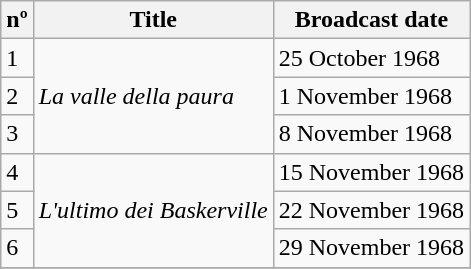<table class="wikitable">
<tr>
<th>nº</th>
<th>Title</th>
<th>Broadcast date</th>
</tr>
<tr>
<td>1</td>
<td rowspan=3><em>La valle della paura</em></td>
<td>25 October 1968</td>
</tr>
<tr>
<td>2</td>
<td>1 November 1968</td>
</tr>
<tr>
<td>3</td>
<td>8 November 1968</td>
</tr>
<tr>
<td>4</td>
<td rowspan=3><em>L'ultimo dei Baskerville</em></td>
<td>15 November 1968</td>
</tr>
<tr>
<td>5</td>
<td>22 November 1968</td>
</tr>
<tr>
<td>6</td>
<td>29 November 1968</td>
</tr>
<tr>
</tr>
</table>
